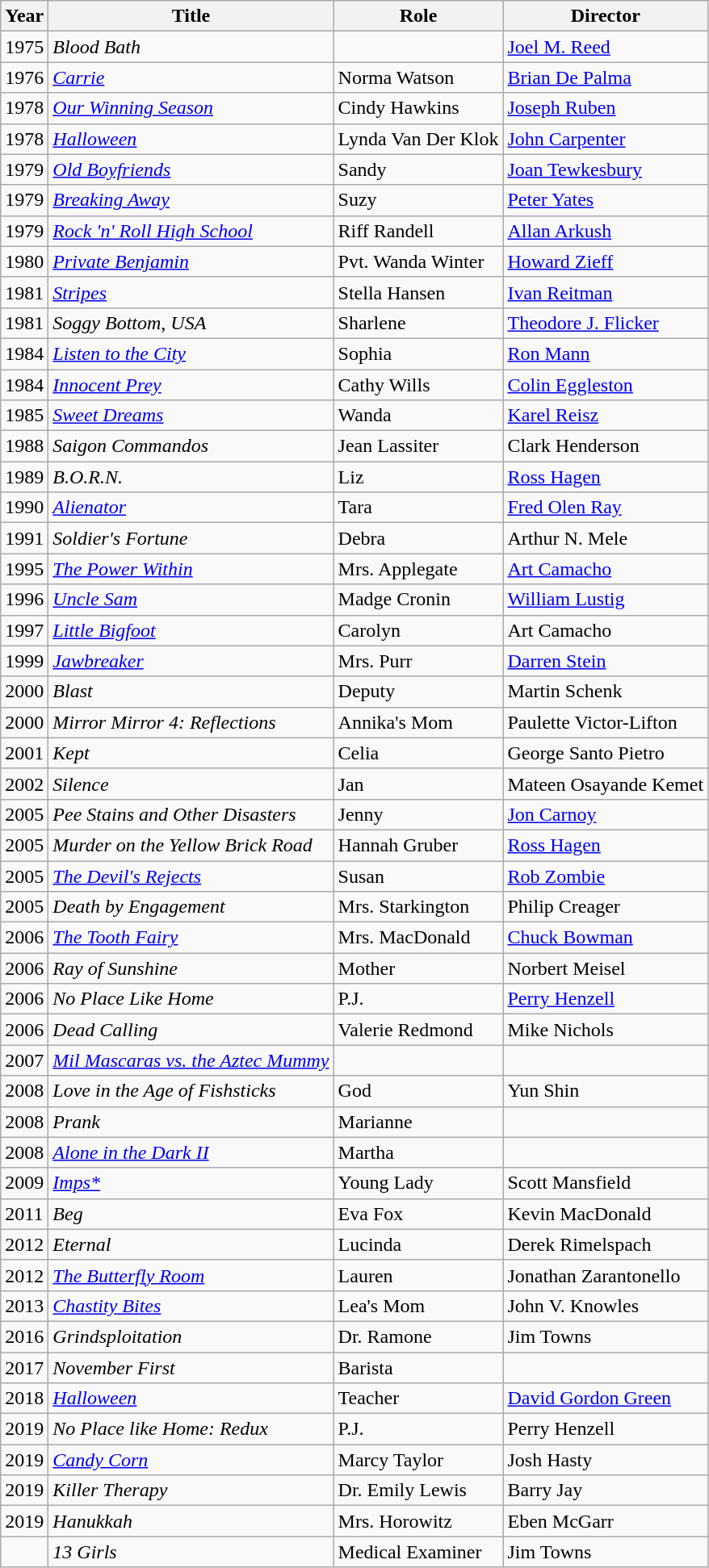<table class="wikitable plainrowheaders sortable">
<tr>
<th scope="col">Year</th>
<th scope="col">Title</th>
<th scope="col">Role</th>
<th scope="col">Director</th>
</tr>
<tr>
<td>1975</td>
<td><em>Blood Bath</em></td>
<td></td>
<td><a href='#'>Joel M. Reed</a></td>
</tr>
<tr>
<td>1976</td>
<td><em><a href='#'>Carrie</a></em></td>
<td>Norma Watson</td>
<td><a href='#'>Brian De Palma</a></td>
</tr>
<tr>
<td>1978</td>
<td><em><a href='#'>Our Winning Season</a></em></td>
<td>Cindy Hawkins</td>
<td><a href='#'>Joseph Ruben</a></td>
</tr>
<tr>
<td>1978</td>
<td><em><a href='#'>Halloween</a></em></td>
<td>Lynda Van Der Klok</td>
<td><a href='#'>John Carpenter</a></td>
</tr>
<tr>
<td>1979</td>
<td><em><a href='#'>Old Boyfriends</a></em></td>
<td>Sandy</td>
<td><a href='#'>Joan Tewkesbury</a></td>
</tr>
<tr>
<td>1979</td>
<td><em><a href='#'>Breaking Away</a></em></td>
<td>Suzy</td>
<td><a href='#'>Peter Yates</a></td>
</tr>
<tr>
<td>1979</td>
<td><em><a href='#'>Rock 'n' Roll High School</a></em></td>
<td>Riff Randell</td>
<td><a href='#'>Allan Arkush</a></td>
</tr>
<tr>
<td>1980</td>
<td><em><a href='#'>Private Benjamin</a></em></td>
<td>Pvt. Wanda Winter</td>
<td><a href='#'>Howard Zieff</a></td>
</tr>
<tr>
<td>1981</td>
<td><em><a href='#'>Stripes</a></em></td>
<td>Stella Hansen</td>
<td><a href='#'>Ivan Reitman</a></td>
</tr>
<tr>
<td>1981</td>
<td><em>Soggy Bottom, USA</em></td>
<td>Sharlene</td>
<td><a href='#'>Theodore J. Flicker</a></td>
</tr>
<tr>
<td>1984</td>
<td><em><a href='#'>Listen to the City</a></em></td>
<td>Sophia</td>
<td><a href='#'>Ron Mann</a></td>
</tr>
<tr>
<td>1984</td>
<td><em><a href='#'>Innocent Prey</a></em></td>
<td>Cathy Wills</td>
<td><a href='#'>Colin Eggleston</a></td>
</tr>
<tr>
<td>1985</td>
<td><em><a href='#'>Sweet Dreams</a></em></td>
<td>Wanda</td>
<td><a href='#'>Karel Reisz</a></td>
</tr>
<tr>
<td>1988</td>
<td><em>Saigon Commandos</em></td>
<td>Jean Lassiter</td>
<td>Clark Henderson</td>
</tr>
<tr>
<td>1989</td>
<td><em>B.O.R.N.</em></td>
<td>Liz</td>
<td><a href='#'>Ross Hagen</a></td>
</tr>
<tr>
<td>1990</td>
<td><em><a href='#'>Alienator</a></em></td>
<td>Tara</td>
<td><a href='#'>Fred Olen Ray</a></td>
</tr>
<tr>
<td>1991</td>
<td><em>Soldier's Fortune</em></td>
<td>Debra</td>
<td>Arthur N. Mele</td>
</tr>
<tr>
<td>1995</td>
<td><em><a href='#'>The Power Within</a></em></td>
<td>Mrs. Applegate</td>
<td><a href='#'>Art Camacho</a></td>
</tr>
<tr>
<td>1996</td>
<td><em><a href='#'>Uncle Sam</a></em></td>
<td>Madge Cronin</td>
<td><a href='#'>William Lustig</a></td>
</tr>
<tr>
<td>1997</td>
<td><em><a href='#'>Little Bigfoot</a></em></td>
<td>Carolyn</td>
<td>Art Camacho</td>
</tr>
<tr>
<td>1999</td>
<td><em><a href='#'>Jawbreaker</a></em></td>
<td>Mrs. Purr</td>
<td><a href='#'>Darren Stein</a></td>
</tr>
<tr>
<td>2000</td>
<td><em>Blast</em></td>
<td>Deputy</td>
<td>Martin Schenk</td>
</tr>
<tr>
<td>2000</td>
<td><em>Mirror Mirror 4: Reflections</em></td>
<td>Annika's Mom</td>
<td>Paulette Victor-Lifton</td>
</tr>
<tr>
<td>2001</td>
<td><em>Kept</em></td>
<td>Celia</td>
<td>George Santo Pietro</td>
</tr>
<tr>
<td>2002</td>
<td><em>Silence</em> </td>
<td>Jan</td>
<td>Mateen Osayande Kemet</td>
</tr>
<tr>
<td>2005</td>
<td><em>Pee Stains and Other Disasters</em></td>
<td>Jenny</td>
<td><a href='#'>Jon Carnoy</a></td>
</tr>
<tr>
<td>2005</td>
<td><em>Murder on the Yellow Brick Road</em></td>
<td>Hannah Gruber</td>
<td><a href='#'>Ross Hagen</a></td>
</tr>
<tr>
<td>2005</td>
<td><em><a href='#'>The Devil's Rejects</a></em></td>
<td>Susan</td>
<td><a href='#'>Rob Zombie</a></td>
</tr>
<tr>
<td>2005</td>
<td><em>Death by Engagement</em></td>
<td>Mrs. Starkington</td>
<td>Philip Creager</td>
</tr>
<tr>
<td>2006</td>
<td><em><a href='#'>The Tooth Fairy</a></em></td>
<td>Mrs. MacDonald</td>
<td><a href='#'>Chuck Bowman</a></td>
</tr>
<tr>
<td>2006</td>
<td><em>Ray of Sunshine</em></td>
<td>Mother</td>
<td>Norbert Meisel</td>
</tr>
<tr>
<td>2006</td>
<td><em>No Place Like Home</em></td>
<td>P.J.</td>
<td><a href='#'>Perry Henzell</a></td>
</tr>
<tr>
<td>2006</td>
<td><em>Dead Calling</em></td>
<td>Valerie Redmond</td>
<td>Mike Nichols</td>
</tr>
<tr>
<td>2007</td>
<td><em><a href='#'>Mil Mascaras vs. the Aztec Mummy</a></em></td>
<td></td>
<td></td>
</tr>
<tr>
<td>2008</td>
<td><em>Love in the Age of Fishsticks</em></td>
<td>God </td>
<td>Yun Shin</td>
</tr>
<tr>
<td>2008</td>
<td><em>Prank</em></td>
<td>Marianne</td>
<td></td>
</tr>
<tr>
<td>2008</td>
<td><em><a href='#'>Alone in the Dark II</a></em></td>
<td>Martha</td>
<td></td>
</tr>
<tr>
<td>2009</td>
<td><em><a href='#'>Imps*</a></em> </td>
<td>Young Lady</td>
<td>Scott Mansfield</td>
</tr>
<tr>
<td>2011</td>
<td><em>Beg</em></td>
<td>Eva Fox</td>
<td>Kevin MacDonald</td>
</tr>
<tr>
<td>2012</td>
<td><em>Eternal</em></td>
<td>Lucinda</td>
<td>Derek Rimelspach</td>
</tr>
<tr>
<td>2012</td>
<td><em><a href='#'>The Butterfly Room</a></em></td>
<td>Lauren</td>
<td>Jonathan Zarantonello</td>
</tr>
<tr>
<td>2013</td>
<td><em><a href='#'>Chastity Bites</a></em></td>
<td>Lea's Mom </td>
<td>John V. Knowles</td>
</tr>
<tr>
<td>2016</td>
<td><em>Grindsploitation</em> </td>
<td>Dr. Ramone</td>
<td>Jim Towns</td>
</tr>
<tr>
<td>2017</td>
<td><em>November First</em> </td>
<td>Barista</td>
<td></td>
</tr>
<tr>
<td>2018</td>
<td><em><a href='#'>Halloween</a></em></td>
<td>Teacher </td>
<td><a href='#'>David Gordon Green</a></td>
</tr>
<tr>
<td>2019</td>
<td><em>No Place like Home: Redux</em></td>
<td>P.J.</td>
<td>Perry Henzell</td>
</tr>
<tr>
<td>2019</td>
<td><em><a href='#'>Candy Corn</a></em></td>
<td>Marcy Taylor</td>
<td>Josh Hasty</td>
</tr>
<tr>
<td>2019</td>
<td><em>Killer Therapy</em></td>
<td>Dr. Emily Lewis</td>
<td>Barry Jay</td>
</tr>
<tr>
<td>2019</td>
<td><em>Hanukkah</em></td>
<td>Mrs. Horowitz</td>
<td>Eben McGarr</td>
</tr>
<tr>
<td></td>
<td><em>13 Girls</em></td>
<td>Medical Examiner</td>
<td>Jim Towns</td>
</tr>
</table>
